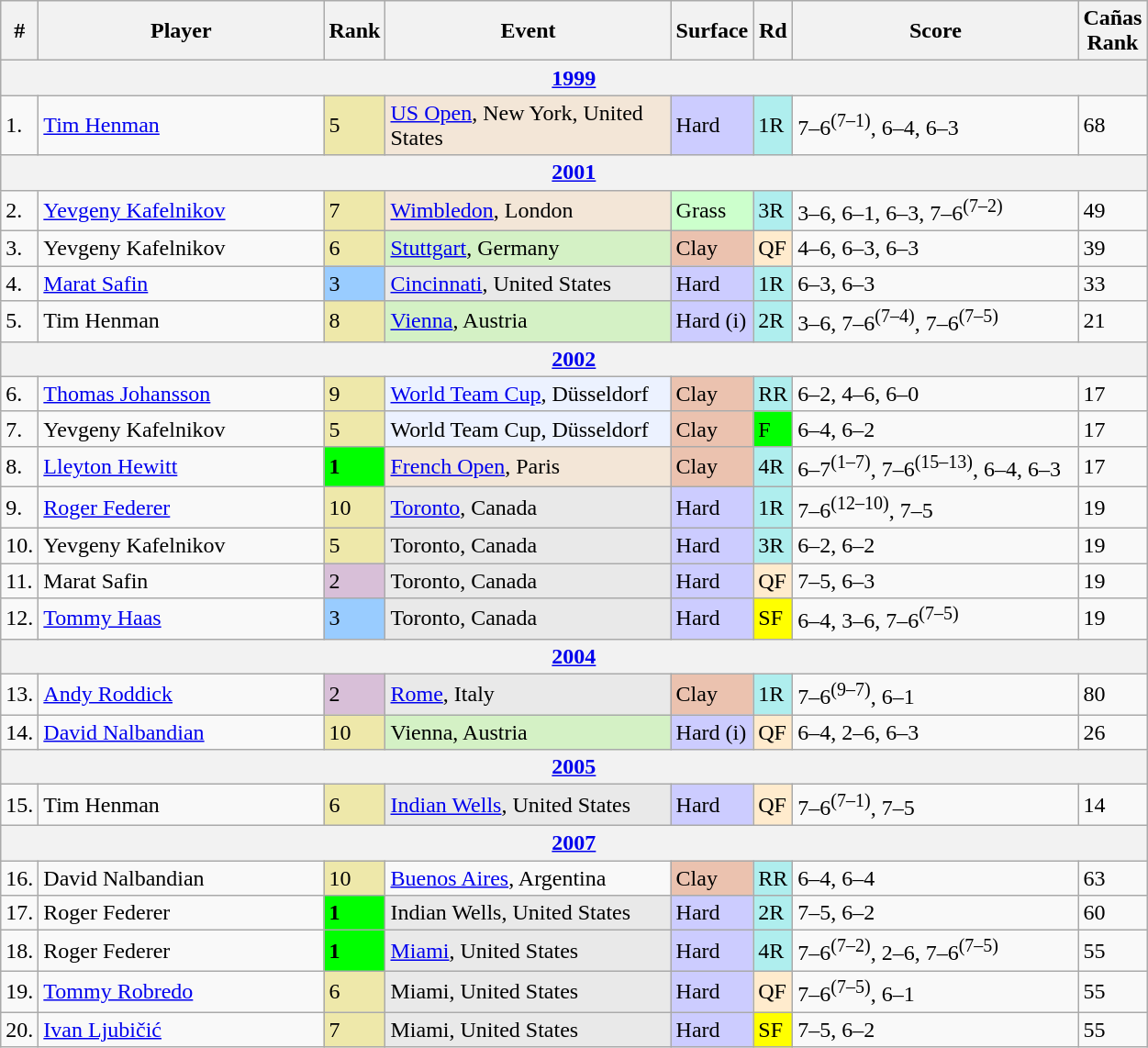<table class="wikitable sortable">
<tr>
<th>#</th>
<th width=200>Player</th>
<th>Rank</th>
<th width=200>Event</th>
<th>Surface</th>
<th>Rd</th>
<th width=200>Score</th>
<th>Cañas<br>Rank</th>
</tr>
<tr>
<th colspan=8><a href='#'>1999</a></th>
</tr>
<tr>
<td>1.</td>
<td> <a href='#'>Tim Henman</a></td>
<td bgcolor=EEE8AA>5</td>
<td bgcolor=f3e6d7><a href='#'>US Open</a>, New York, United States</td>
<td bgcolor=CCCCFF>Hard</td>
<td bgcolor=afeeee>1R</td>
<td>7–6<sup>(7–1)</sup>, 6–4, 6–3</td>
<td>68</td>
</tr>
<tr>
<th colspan=8><a href='#'>2001</a></th>
</tr>
<tr>
<td>2.</td>
<td> <a href='#'>Yevgeny Kafelnikov</a></td>
<td bgcolor=EEE8AA>7</td>
<td bgcolor=f3e6d7><a href='#'>Wimbledon</a>, London</td>
<td bgcolor=#cfc>Grass</td>
<td bgcolor=afeeee>3R</td>
<td>3–6, 6–1, 6–3, 7–6<sup>(7–2)</sup></td>
<td>49</td>
</tr>
<tr>
<td>3.</td>
<td> Yevgeny Kafelnikov</td>
<td bgcolor=EEE8AA>6</td>
<td bgcolor=d4f1c5><a href='#'>Stuttgart</a>, Germany</td>
<td bgcolor=#ebc2af>Clay</td>
<td bgcolor=ffebcd>QF</td>
<td>4–6, 6–3, 6–3</td>
<td>39</td>
</tr>
<tr>
<td>4.</td>
<td> <a href='#'>Marat Safin</a></td>
<td bgcolor=99ccff>3</td>
<td bgcolor=e9e9e9><a href='#'>Cincinnati</a>, United States</td>
<td bgcolor=CCCCFF>Hard</td>
<td bgcolor=afeeee>1R</td>
<td>6–3, 6–3</td>
<td>33</td>
</tr>
<tr>
<td>5.</td>
<td> Tim Henman</td>
<td bgcolor=EEE8AA>8</td>
<td bgcolor=d4f1c5><a href='#'>Vienna</a>, Austria</td>
<td bgcolor=CCCCFF>Hard (i)</td>
<td bgcolor=afeeee>2R</td>
<td>3–6, 7–6<sup>(7–4)</sup>, 7–6<sup>(7–5)</sup></td>
<td>21</td>
</tr>
<tr>
<th colspan=8><a href='#'>2002</a></th>
</tr>
<tr>
<td>6.</td>
<td> <a href='#'>Thomas Johansson</a></td>
<td bgcolor=EEE8AA>9</td>
<td bgcolor=ECF2FF><a href='#'>World Team Cup</a>, Düsseldorf</td>
<td bgcolor=#ebc2af>Clay</td>
<td bgcolor=afeeee>RR</td>
<td>6–2, 4–6, 6–0</td>
<td>17</td>
</tr>
<tr>
<td>7.</td>
<td> Yevgeny Kafelnikov</td>
<td bgcolor=EEE8AA>5</td>
<td bgcolor=ECF2FF>World Team Cup, Düsseldorf</td>
<td bgcolor=#ebc2af>Clay</td>
<td bgcolor=lime>F</td>
<td>6–4, 6–2</td>
<td>17</td>
</tr>
<tr>
<td>8.</td>
<td> <a href='#'>Lleyton Hewitt</a></td>
<td bgcolor=lime><strong>1</strong></td>
<td bgcolor=f3e6d7><a href='#'>French Open</a>, Paris</td>
<td bgcolor=#ebc2af>Clay</td>
<td bgcolor=afeeee>4R</td>
<td>6–7<sup>(1–7)</sup>, 7–6<sup>(15–13)</sup>, 6–4, 6–3</td>
<td>17</td>
</tr>
<tr>
<td>9.</td>
<td> <a href='#'>Roger Federer</a></td>
<td bgcolor=EEE8AA>10</td>
<td bgcolor=e9e9e9><a href='#'>Toronto</a>, Canada</td>
<td bgcolor=CCCCFF>Hard</td>
<td bgcolor=afeeee>1R</td>
<td>7–6<sup>(12–10)</sup>, 7–5</td>
<td>19</td>
</tr>
<tr>
<td>10.</td>
<td> Yevgeny Kafelnikov</td>
<td bgcolor=EEE8AA>5</td>
<td bgcolor=e9e9e9>Toronto, Canada</td>
<td bgcolor=CCCCFF>Hard</td>
<td bgcolor=afeeee>3R</td>
<td>6–2, 6–2</td>
<td>19</td>
</tr>
<tr>
<td>11.</td>
<td> Marat Safin</td>
<td bgcolor=thistle>2</td>
<td bgcolor=e9e9e9>Toronto, Canada</td>
<td bgcolor=CCCCFF>Hard</td>
<td bgcolor=ffebcd>QF</td>
<td>7–5, 6–3</td>
<td>19</td>
</tr>
<tr>
<td>12.</td>
<td> <a href='#'>Tommy Haas</a></td>
<td bgcolor=99ccff>3</td>
<td bgcolor=e9e9e9>Toronto, Canada</td>
<td bgcolor=CCCCFF>Hard</td>
<td bgcolor=yellow>SF</td>
<td>6–4, 3–6, 7–6<sup>(7–5)</sup></td>
<td>19</td>
</tr>
<tr>
<th colspan=8><a href='#'>2004</a></th>
</tr>
<tr>
<td>13.</td>
<td> <a href='#'>Andy Roddick</a></td>
<td bgcolor=thistle>2</td>
<td bgcolor=e9e9e9><a href='#'>Rome</a>, Italy</td>
<td bgcolor=#ebc2af>Clay</td>
<td bgcolor=afeeee>1R</td>
<td>7–6<sup>(9–7)</sup>, 6–1</td>
<td>80</td>
</tr>
<tr>
<td>14.</td>
<td> <a href='#'>David Nalbandian</a></td>
<td bgcolor=EEE8AA>10</td>
<td bgcolor=d4f1c5>Vienna, Austria</td>
<td bgcolor=CCCCFF>Hard (i)</td>
<td bgcolor=ffebcd>QF</td>
<td>6–4, 2–6, 6–3</td>
<td>26</td>
</tr>
<tr>
<th colspan=8><a href='#'>2005</a></th>
</tr>
<tr>
<td>15.</td>
<td> Tim Henman</td>
<td bgcolor=EEE8AA>6</td>
<td bgcolor=e9e9e9><a href='#'>Indian Wells</a>, United States</td>
<td bgcolor=CCCCFF>Hard</td>
<td bgcolor=ffebcd>QF</td>
<td>7–6<sup>(7–1)</sup>, 7–5</td>
<td>14</td>
</tr>
<tr>
<th colspan=8><a href='#'>2007</a></th>
</tr>
<tr>
<td>16.</td>
<td> David Nalbandian</td>
<td bgcolor=EEE8AA>10</td>
<td><a href='#'>Buenos Aires</a>, Argentina</td>
<td bgcolor=#ebc2af>Clay</td>
<td bgcolor=afeeee>RR</td>
<td>6–4, 6–4</td>
<td>63</td>
</tr>
<tr>
<td>17.</td>
<td> Roger Federer</td>
<td bgcolor=lime><strong>1</strong></td>
<td bgcolor=e9e9e9>Indian Wells, United States</td>
<td bgcolor=CCCCFF>Hard</td>
<td bgcolor=afeeee>2R</td>
<td>7–5, 6–2</td>
<td>60</td>
</tr>
<tr>
<td>18.</td>
<td> Roger Federer</td>
<td bgcolor=lime><strong>1</strong></td>
<td bgcolor=e9e9e9><a href='#'>Miami</a>, United States</td>
<td bgcolor=CCCCFF>Hard</td>
<td bgcolor=afeeee>4R</td>
<td>7–6<sup>(7–2)</sup>, 2–6, 7–6<sup>(7–5)</sup></td>
<td>55</td>
</tr>
<tr>
<td>19.</td>
<td> <a href='#'>Tommy Robredo</a></td>
<td bgcolor=EEE8AA>6</td>
<td bgcolor=e9e9e9>Miami, United States</td>
<td bgcolor=CCCCFF>Hard</td>
<td bgcolor=ffebcd>QF</td>
<td>7–6<sup>(7–5)</sup>, 6–1</td>
<td>55</td>
</tr>
<tr>
<td>20.</td>
<td> <a href='#'>Ivan Ljubičić</a></td>
<td bgcolor=EEE8AA>7</td>
<td bgcolor=e9e9e9>Miami, United States</td>
<td bgcolor=CCCCFF>Hard</td>
<td bgcolor=yellow>SF</td>
<td>7–5, 6–2</td>
<td>55</td>
</tr>
</table>
